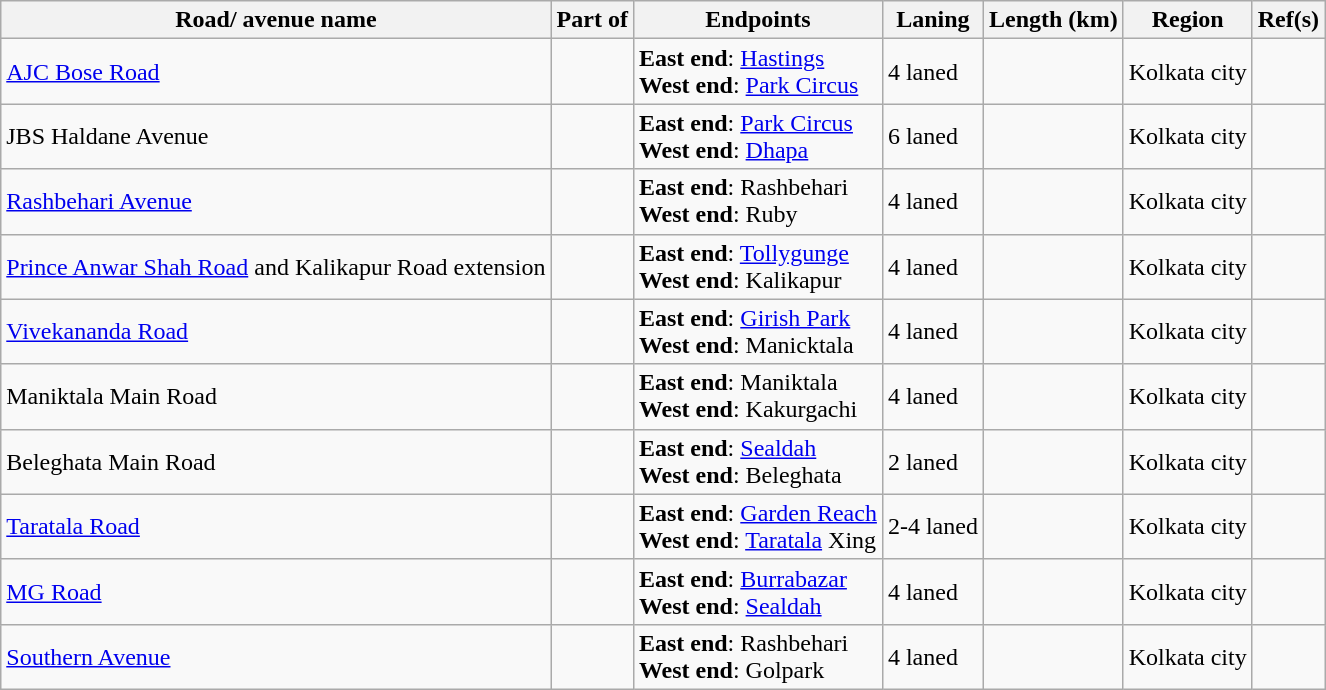<table class="wikitable">
<tr>
<th>Road/ avenue name</th>
<th>Part of</th>
<th>Endpoints</th>
<th>Laning</th>
<th>Length (km)</th>
<th>Region</th>
<th>Ref(s)</th>
</tr>
<tr>
<td><a href='#'>AJC Bose Road</a></td>
<td></td>
<td><strong>East end</strong>: <a href='#'>Hastings</a> <br> <strong>West end</strong>: <a href='#'>Park Circus</a></td>
<td>4 laned</td>
<td></td>
<td>Kolkata city</td>
<td></td>
</tr>
<tr>
<td>JBS Haldane Avenue</td>
<td></td>
<td><strong>East end</strong>: <a href='#'>Park Circus</a> <br> <strong>West end</strong>: <a href='#'>Dhapa</a></td>
<td>6 laned</td>
<td></td>
<td>Kolkata city</td>
<td></td>
</tr>
<tr>
<td><a href='#'>Rashbehari Avenue</a></td>
<td></td>
<td><strong>East end</strong>: Rashbehari <br> <strong>West end</strong>: Ruby</td>
<td>4 laned</td>
<td></td>
<td>Kolkata city</td>
<td></td>
</tr>
<tr>
<td><a href='#'>Prince Anwar Shah Road</a> and Kalikapur Road extension</td>
<td></td>
<td><strong>East end</strong>: <a href='#'>Tollygunge</a> <br> <strong>West end</strong>: Kalikapur</td>
<td>4 laned</td>
<td></td>
<td>Kolkata city</td>
<td></td>
</tr>
<tr>
<td><a href='#'>Vivekananda Road</a></td>
<td></td>
<td><strong>East end</strong>: <a href='#'>Girish Park</a> <br> <strong>West end</strong>: Manicktala</td>
<td>4 laned</td>
<td></td>
<td>Kolkata city</td>
<td></td>
</tr>
<tr>
<td>Maniktala Main Road</td>
<td></td>
<td><strong>East end</strong>: Maniktala <br> <strong>West end</strong>: Kakurgachi</td>
<td>4 laned</td>
<td></td>
<td>Kolkata city</td>
<td></td>
</tr>
<tr>
<td>Beleghata Main Road</td>
<td></td>
<td><strong>East end</strong>: <a href='#'>Sealdah</a> <br> <strong>West end</strong>: Beleghata</td>
<td>2 laned</td>
<td></td>
<td>Kolkata city</td>
<td></td>
</tr>
<tr>
<td><a href='#'>Taratala Road</a></td>
<td></td>
<td><strong>East end</strong>: <a href='#'>Garden Reach</a> <br> <strong>West end</strong>: <a href='#'>Taratala</a> Xing</td>
<td>2-4 laned</td>
<td></td>
<td>Kolkata city</td>
<td></td>
</tr>
<tr>
<td><a href='#'>MG Road</a></td>
<td></td>
<td><strong>East end</strong>: <a href='#'>Burrabazar</a> <br> <strong>West end</strong>: <a href='#'>Sealdah</a></td>
<td>4 laned</td>
<td></td>
<td>Kolkata city</td>
<td></td>
</tr>
<tr>
<td><a href='#'>Southern Avenue</a></td>
<td></td>
<td><strong>East end</strong>: Rashbehari<br> <strong>West end</strong>: Golpark</td>
<td>4 laned</td>
<td></td>
<td>Kolkata city</td>
<td></td>
</tr>
</table>
